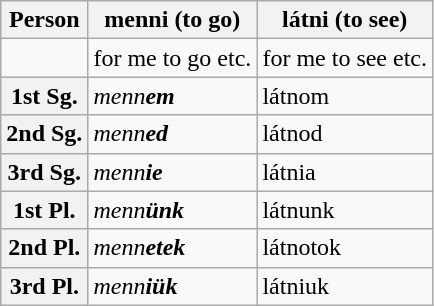<table class="wikitable">
<tr>
<th>Person</th>
<th>menni (to go)</th>
<th>látni (to see)</th>
</tr>
<tr>
<td></td>
<td>for me to go etc.</td>
<td>for me to see etc.</td>
</tr>
<tr>
<th>1st Sg.</th>
<td><em>menn<strong>em<strong><em></td>
<td></em>látn</strong>om</em></strong></td>
</tr>
<tr>
<th>2nd Sg.</th>
<td><em>menn<strong>ed<strong><em></td>
<td></em>látn</strong>od</em></strong></td>
</tr>
<tr>
<th>3rd Sg.</th>
<td><em>menn<strong>ie<strong><em></td>
<td></em>látn</strong>ia</em></strong></td>
</tr>
<tr>
<th>1st Pl.</th>
<td><em>menn<strong>ünk<strong><em></td>
<td></em>látn</strong>unk</em></strong></td>
</tr>
<tr>
<th>2nd Pl.</th>
<td><em>menn<strong>etek<strong><em></td>
<td></em>látn</strong>otok</em></strong></td>
</tr>
<tr>
<th>3rd Pl.</th>
<td><em>menn<strong>iük<strong><em></td>
<td></em>látn</strong>iuk</em></strong></td>
</tr>
</table>
